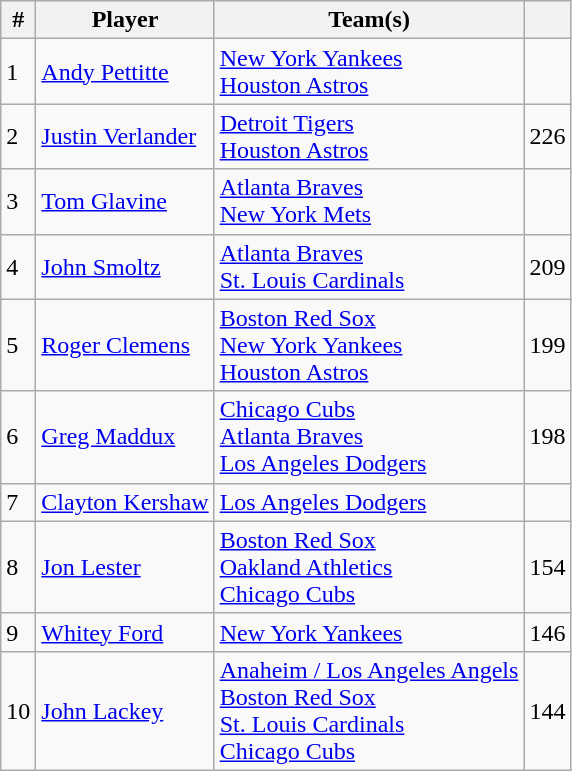<table class="wikitable" style="float:left;">
<tr>
<th>#</th>
<th>Player</th>
<th>Team(s)</th>
<th></th>
</tr>
<tr>
<td>1</td>
<td><a href='#'>Andy Pettitte</a></td>
<td><a href='#'>New York Yankees</a><br><a href='#'>Houston Astros</a></td>
<td></td>
</tr>
<tr>
<td>2</td>
<td><a href='#'>Justin Verlander</a></td>
<td><a href='#'>Detroit Tigers</a><br><a href='#'>Houston Astros</a></td>
<td>226</td>
</tr>
<tr>
<td>3</td>
<td><a href='#'>Tom Glavine</a></td>
<td><a href='#'>Atlanta Braves</a><br><a href='#'>New York Mets</a></td>
<td></td>
</tr>
<tr>
<td>4</td>
<td><a href='#'>John Smoltz</a></td>
<td><a href='#'>Atlanta Braves</a><br><a href='#'>St. Louis Cardinals</a></td>
<td>209</td>
</tr>
<tr>
<td>5</td>
<td><a href='#'>Roger Clemens</a></td>
<td><a href='#'>Boston Red Sox</a><br><a href='#'>New York Yankees</a><br><a href='#'>Houston Astros</a></td>
<td>199</td>
</tr>
<tr>
<td>6</td>
<td><a href='#'>Greg Maddux</a></td>
<td><a href='#'>Chicago Cubs</a><br><a href='#'>Atlanta Braves</a><br><a href='#'>Los Angeles Dodgers</a></td>
<td>198</td>
</tr>
<tr>
<td>7</td>
<td><a href='#'>Clayton Kershaw</a></td>
<td><a href='#'>Los Angeles Dodgers</a></td>
<td></td>
</tr>
<tr>
<td>8</td>
<td><a href='#'>Jon Lester</a></td>
<td><a href='#'>Boston Red Sox</a><br><a href='#'>Oakland Athletics</a><br><a href='#'>Chicago Cubs</a></td>
<td>154</td>
</tr>
<tr>
<td>9</td>
<td><a href='#'>Whitey Ford</a></td>
<td><a href='#'>New York Yankees</a></td>
<td>146</td>
</tr>
<tr>
<td>10</td>
<td><a href='#'>John Lackey</a></td>
<td><a href='#'>Anaheim / Los Angeles Angels</a><br><a href='#'>Boston Red Sox</a><br><a href='#'>St. Louis Cardinals</a><br><a href='#'>Chicago Cubs</a></td>
<td>144</td>
</tr>
</table>
